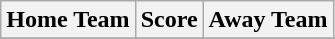<table class="wikitable" style="text-align: center">
<tr>
<th>Home Team</th>
<th>Score</th>
<th>Away Team</th>
</tr>
<tr>
</tr>
</table>
